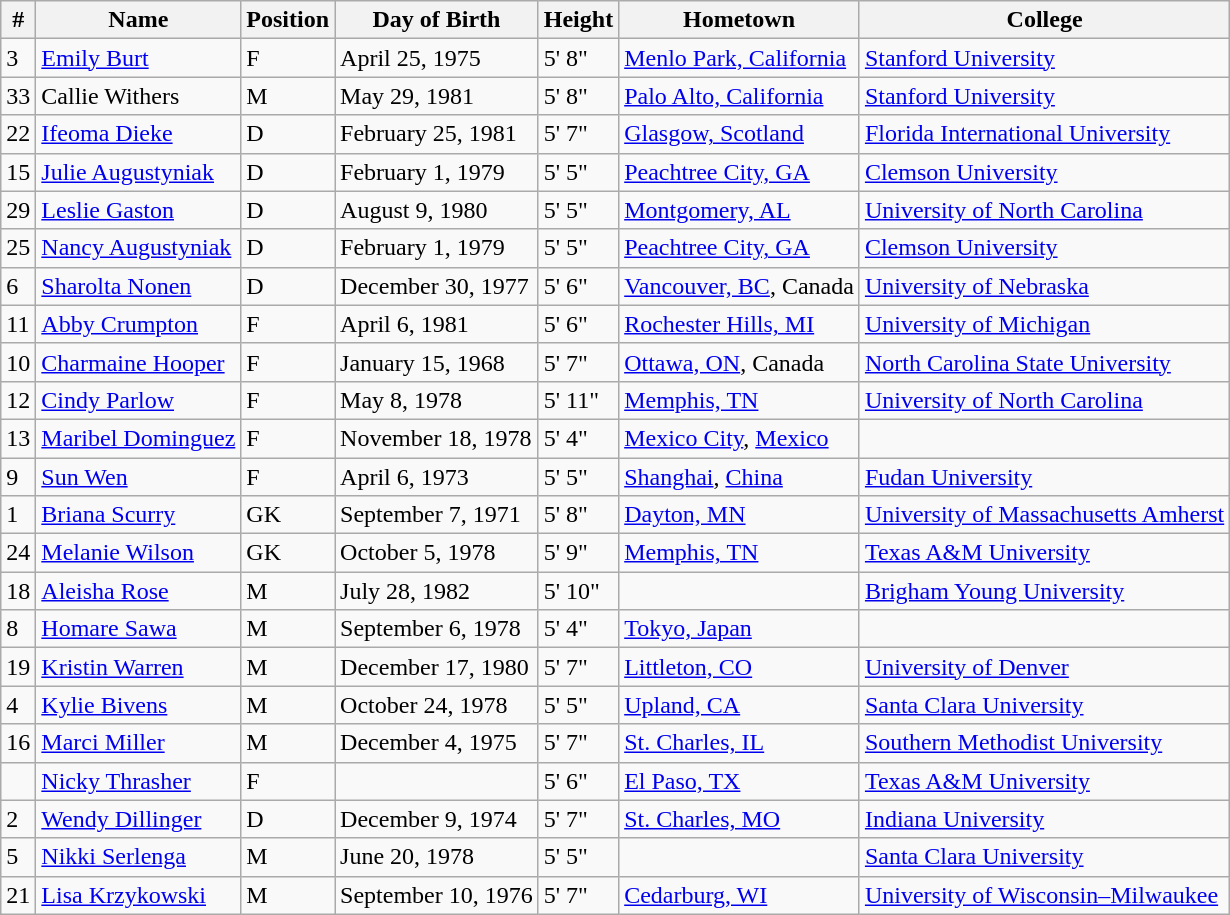<table class="wikitable">
<tr>
<th>#</th>
<th>Name</th>
<th>Position</th>
<th>Day of Birth</th>
<th>Height</th>
<th>Hometown</th>
<th>College</th>
</tr>
<tr>
<td>3</td>
<td><a href='#'>Emily Burt</a></td>
<td>F</td>
<td>April 25, 1975</td>
<td>5' 8"</td>
<td><a href='#'>Menlo Park, California</a></td>
<td><a href='#'>Stanford University</a></td>
</tr>
<tr>
<td>33</td>
<td>Callie Withers</td>
<td>M</td>
<td>May 29, 1981</td>
<td>5' 8"</td>
<td><a href='#'>Palo Alto, California</a></td>
<td><a href='#'>Stanford University</a></td>
</tr>
<tr>
<td>22</td>
<td><a href='#'>Ifeoma Dieke</a></td>
<td>D</td>
<td>February 25, 1981</td>
<td>5' 7"</td>
<td><a href='#'>Glasgow, Scotland</a></td>
<td><a href='#'>Florida International University</a></td>
</tr>
<tr>
<td>15</td>
<td><a href='#'>Julie Augustyniak</a></td>
<td>D</td>
<td>February 1, 1979</td>
<td>5' 5"</td>
<td><a href='#'>Peachtree City, GA</a></td>
<td><a href='#'>Clemson University</a></td>
</tr>
<tr>
<td>29</td>
<td><a href='#'>Leslie Gaston</a></td>
<td>D</td>
<td>August 9, 1980</td>
<td>5' 5"</td>
<td><a href='#'>Montgomery, AL</a></td>
<td><a href='#'>University of North Carolina</a></td>
</tr>
<tr>
<td>25</td>
<td><a href='#'>Nancy Augustyniak</a></td>
<td>D</td>
<td>February 1, 1979</td>
<td>5' 5"</td>
<td><a href='#'>Peachtree City, GA</a></td>
<td><a href='#'>Clemson University</a></td>
</tr>
<tr>
<td>6</td>
<td><a href='#'>Sharolta Nonen</a></td>
<td>D</td>
<td>December 30, 1977</td>
<td>5' 6"</td>
<td><a href='#'>Vancouver, BC</a>, Canada</td>
<td><a href='#'>University of Nebraska</a></td>
</tr>
<tr>
<td>11</td>
<td><a href='#'>Abby Crumpton</a></td>
<td>F</td>
<td>April 6, 1981</td>
<td>5' 6"</td>
<td><a href='#'>Rochester Hills, MI</a></td>
<td><a href='#'>University of Michigan</a></td>
</tr>
<tr>
<td>10</td>
<td><a href='#'>Charmaine Hooper</a></td>
<td>F</td>
<td>January 15, 1968</td>
<td>5' 7"</td>
<td><a href='#'>Ottawa, ON</a>, Canada</td>
<td><a href='#'>North Carolina State University</a></td>
</tr>
<tr>
<td>12</td>
<td><a href='#'>Cindy Parlow</a></td>
<td>F</td>
<td>May 8, 1978</td>
<td>5' 11"</td>
<td><a href='#'>Memphis, TN</a></td>
<td><a href='#'>University of North Carolina</a></td>
</tr>
<tr>
<td>13</td>
<td><a href='#'>Maribel Dominguez</a></td>
<td>F</td>
<td>November 18, 1978</td>
<td>5' 4"</td>
<td><a href='#'>Mexico City</a>, <a href='#'>Mexico</a></td>
<td> </td>
</tr>
<tr>
<td>9</td>
<td><a href='#'>Sun Wen</a></td>
<td>F</td>
<td>April 6, 1973</td>
<td>5' 5"</td>
<td><a href='#'>Shanghai</a>, <a href='#'>China</a></td>
<td><a href='#'>Fudan University</a></td>
</tr>
<tr>
<td>1</td>
<td><a href='#'>Briana Scurry</a></td>
<td>GK</td>
<td>September 7, 1971</td>
<td>5' 8"</td>
<td><a href='#'>Dayton, MN</a></td>
<td><a href='#'>University of Massachusetts Amherst</a></td>
</tr>
<tr>
<td>24</td>
<td><a href='#'>Melanie Wilson</a></td>
<td>GK</td>
<td>October 5, 1978</td>
<td>5' 9"</td>
<td><a href='#'>Memphis, TN</a></td>
<td><a href='#'>Texas A&M University</a></td>
</tr>
<tr>
<td>18</td>
<td><a href='#'>Aleisha Rose</a></td>
<td>M</td>
<td>July 28, 1982</td>
<td>5' 10"</td>
<td> </td>
<td><a href='#'>Brigham Young University</a></td>
</tr>
<tr>
<td>8</td>
<td><a href='#'>Homare Sawa</a></td>
<td>M</td>
<td>September 6, 1978</td>
<td>5' 4"</td>
<td><a href='#'>Tokyo, Japan</a></td>
<td></td>
</tr>
<tr>
<td>19</td>
<td><a href='#'>Kristin Warren</a></td>
<td>M</td>
<td>December 17, 1980</td>
<td>5' 7"</td>
<td><a href='#'>Littleton, CO</a></td>
<td><a href='#'>University of Denver</a></td>
</tr>
<tr>
<td>4</td>
<td><a href='#'>Kylie Bivens</a></td>
<td>M</td>
<td>October 24, 1978</td>
<td>5' 5"</td>
<td><a href='#'>Upland, CA</a></td>
<td><a href='#'>Santa Clara University</a></td>
</tr>
<tr>
<td>16</td>
<td><a href='#'>Marci Miller</a></td>
<td>M</td>
<td>December 4, 1975</td>
<td>5' 7"</td>
<td><a href='#'>St. Charles, IL</a></td>
<td><a href='#'>Southern Methodist University</a></td>
</tr>
<tr>
<td></td>
<td><a href='#'>Nicky Thrasher</a></td>
<td>F</td>
<td></td>
<td>5' 6"</td>
<td><a href='#'>El Paso, TX</a></td>
<td><a href='#'>Texas A&M University</a></td>
</tr>
<tr>
<td>2</td>
<td><a href='#'>Wendy Dillinger</a></td>
<td>D</td>
<td>December 9, 1974</td>
<td>5' 7"</td>
<td><a href='#'>St. Charles, MO</a></td>
<td><a href='#'>Indiana University</a></td>
</tr>
<tr>
<td>5</td>
<td><a href='#'>Nikki Serlenga</a></td>
<td>M</td>
<td>June 20, 1978</td>
<td>5' 5"</td>
<td></td>
<td><a href='#'>Santa Clara University</a></td>
</tr>
<tr>
<td>21</td>
<td><a href='#'>Lisa Krzykowski</a></td>
<td>M</td>
<td>September 10, 1976</td>
<td>5' 7"</td>
<td><a href='#'>Cedarburg, WI</a></td>
<td><a href='#'>University of Wisconsin–Milwaukee</a></td>
</tr>
</table>
